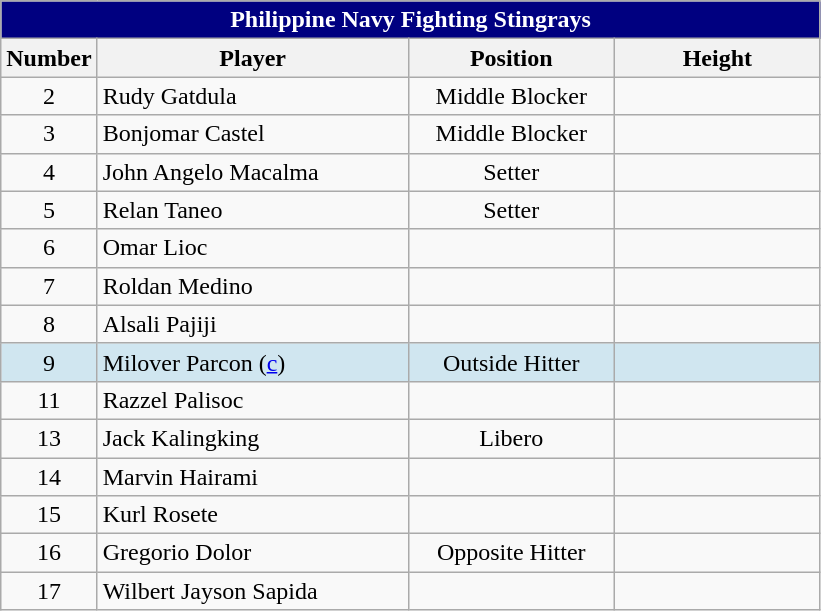<table class="wikitable sortable" style="text-align:center;">
<tr>
<th colspan="5" style= "background: #000080; color: #FFFFFF; text-align: center">Philippine Navy Fighting Stingrays</th>
</tr>
<tr>
<th width=3px>Number</th>
<th width=200px>Player</th>
<th width=130px>Position</th>
<th width=130px>Height</th>
</tr>
<tr>
<td>2</td>
<td style="text-align: left">Rudy Gatdula</td>
<td>Middle Blocker</td>
<td></td>
</tr>
<tr>
<td>3</td>
<td style="text-align: left">Bonjomar Castel</td>
<td>Middle Blocker</td>
<td></td>
</tr>
<tr>
<td>4</td>
<td style="text-align: left">John Angelo Macalma</td>
<td>Setter</td>
<td></td>
</tr>
<tr>
<td>5</td>
<td style="text-align: left">Relan Taneo</td>
<td>Setter</td>
<td></td>
</tr>
<tr>
<td>6</td>
<td style="text-align: left">Omar Lioc</td>
<td></td>
<td></td>
</tr>
<tr>
<td>7</td>
<td style="text-align: left">Roldan Medino</td>
<td></td>
<td></td>
</tr>
<tr>
<td>8</td>
<td style="text-align: left">Alsali Pajiji</td>
<td></td>
<td></td>
</tr>
<tr bgcolor=#D0E6F>
<td>9</td>
<td style="text-align: left">Milover Parcon (<a href='#'>c</a>)</td>
<td>Outside Hitter</td>
<td></td>
</tr>
<tr>
<td>11</td>
<td style="text-align: left">Razzel Palisoc</td>
<td></td>
<td></td>
</tr>
<tr>
<td>13</td>
<td style="text-align: left">Jack Kalingking</td>
<td>Libero</td>
<td></td>
</tr>
<tr>
<td>14</td>
<td style="text-align: left">Marvin Hairami</td>
<td></td>
<td></td>
</tr>
<tr>
<td>15</td>
<td style="text-align: left">Kurl Rosete</td>
<td></td>
<td></td>
</tr>
<tr>
<td>16</td>
<td style="text-align: left">Gregorio Dolor</td>
<td>Opposite Hitter</td>
<td></td>
</tr>
<tr>
<td>17</td>
<td style="text-align: left">Wilbert Jayson Sapida</td>
<td></td>
<td></td>
</tr>
</table>
